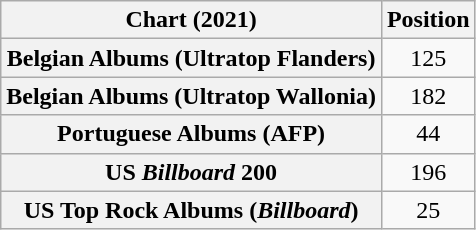<table class="wikitable plainrowheaders sortable" style="text-align:center">
<tr>
<th scope="col">Chart (2021)</th>
<th scope="col">Position</th>
</tr>
<tr>
<th scope="row">Belgian Albums (Ultratop Flanders)</th>
<td>125</td>
</tr>
<tr>
<th scope="row">Belgian Albums (Ultratop Wallonia)</th>
<td>182</td>
</tr>
<tr>
<th scope="row">Portuguese Albums (AFP)</th>
<td>44</td>
</tr>
<tr>
<th scope="row">US <em>Billboard</em> 200</th>
<td>196</td>
</tr>
<tr>
<th scope="row">US Top Rock Albums (<em>Billboard</em>)</th>
<td>25</td>
</tr>
</table>
